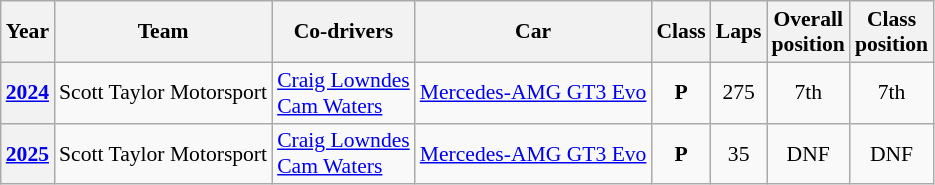<table class="wikitable" style="text-align:center; font-size:90%">
<tr>
<th>Year</th>
<th>Team</th>
<th>Co-drivers</th>
<th>Car</th>
<th>Class</th>
<th>Laps</th>
<th>Overall<br>position</th>
<th>Class<br>position</th>
</tr>
<tr>
<th><a href='#'>2024</a></th>
<td align=left> Scott Taylor Motorsport</td>
<td align=left> <a href='#'>Craig Lowndes</a><br> <a href='#'>Cam Waters</a></td>
<td align=left><a href='#'>Mercedes-AMG GT3 Evo</a></td>
<td><strong><span>P</span></strong></td>
<td>275</td>
<td>7th</td>
<td>7th</td>
</tr>
<tr>
<th><a href='#'>2025</a></th>
<td align=left> Scott Taylor Motorsport</td>
<td align=left> <a href='#'>Craig Lowndes</a><br> <a href='#'>Cam Waters</a></td>
<td align=left><a href='#'>Mercedes-AMG GT3 Evo</a></td>
<td><strong><span>P</span></strong></td>
<td>35</td>
<td>DNF</td>
<td>DNF</td>
</tr>
</table>
